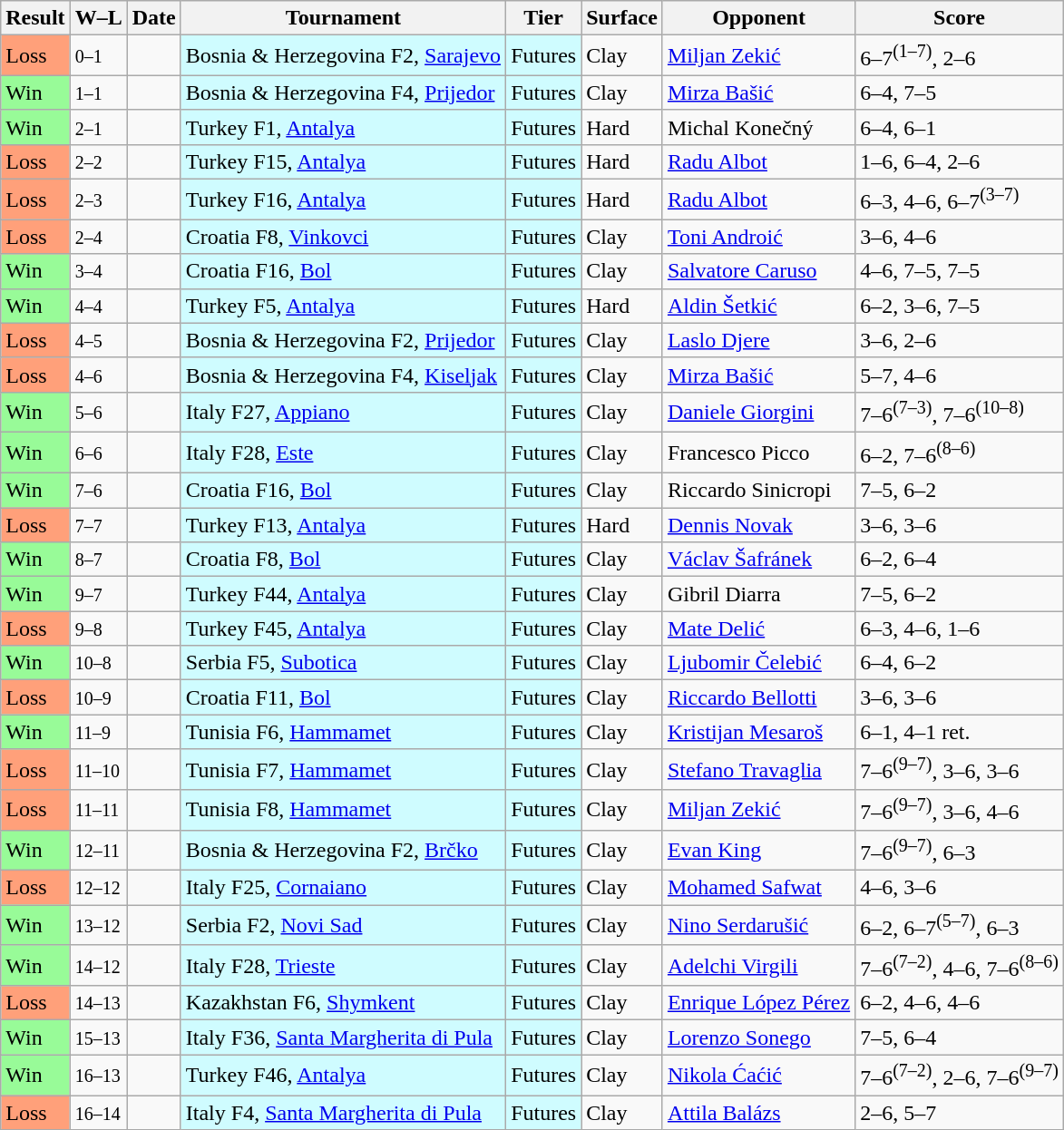<table class="sortable wikitable">
<tr>
<th>Result</th>
<th class="unsortable">W–L</th>
<th>Date</th>
<th>Tournament</th>
<th>Tier</th>
<th>Surface</th>
<th>Opponent</th>
<th class="unsortable">Score</th>
</tr>
<tr>
<td bgcolor=FFA07A>Loss</td>
<td><small>0–1</small></td>
<td></td>
<td style="background:#cffcff;">Bosnia & Herzegovina F2, <a href='#'>Sarajevo</a></td>
<td style="background:#cffcff;">Futures</td>
<td>Clay</td>
<td> <a href='#'>Miljan Zekić</a></td>
<td>6–7<sup>(1–7)</sup>, 2–6</td>
</tr>
<tr>
<td bgcolor=98fb98>Win</td>
<td><small>1–1</small></td>
<td></td>
<td style="background:#cffcff;">Bosnia & Herzegovina F4, <a href='#'>Prijedor</a></td>
<td style="background:#cffcff;">Futures</td>
<td>Clay</td>
<td> <a href='#'>Mirza Bašić</a></td>
<td>6–4, 7–5</td>
</tr>
<tr>
<td bgcolor=98fb98>Win</td>
<td><small>2–1</small></td>
<td></td>
<td style="background:#cffcff;">Turkey F1, <a href='#'>Antalya</a></td>
<td style="background:#cffcff;">Futures</td>
<td>Hard</td>
<td> Michal Konečný</td>
<td>6–4, 6–1</td>
</tr>
<tr>
<td bgcolor=FFA07A>Loss</td>
<td><small>2–2</small></td>
<td></td>
<td style="background:#cffcff;">Turkey F15, <a href='#'>Antalya</a></td>
<td style="background:#cffcff;">Futures</td>
<td>Hard</td>
<td> <a href='#'>Radu Albot</a></td>
<td>1–6, 6–4, 2–6</td>
</tr>
<tr>
<td bgcolor=FFA07A>Loss</td>
<td><small>2–3</small></td>
<td></td>
<td style="background:#cffcff;">Turkey F16, <a href='#'>Antalya</a></td>
<td style="background:#cffcff;">Futures</td>
<td>Hard</td>
<td> <a href='#'>Radu Albot</a></td>
<td>6–3, 4–6, 6–7<sup>(3–7)</sup></td>
</tr>
<tr>
<td bgcolor=FFA07A>Loss</td>
<td><small>2–4</small></td>
<td></td>
<td style="background:#cffcff;">Croatia F8, <a href='#'>Vinkovci</a></td>
<td style="background:#cffcff;">Futures</td>
<td>Clay</td>
<td> <a href='#'>Toni Androić</a></td>
<td>3–6, 4–6</td>
</tr>
<tr>
<td bgcolor=98fb98>Win</td>
<td><small>3–4</small></td>
<td></td>
<td style="background:#cffcff;">Croatia F16, <a href='#'>Bol</a></td>
<td style="background:#cffcff;">Futures</td>
<td>Clay</td>
<td> <a href='#'>Salvatore Caruso</a></td>
<td>4–6, 7–5, 7–5</td>
</tr>
<tr>
<td bgcolor=98fb98>Win</td>
<td><small>4–4</small></td>
<td></td>
<td style="background:#cffcff;">Turkey F5, <a href='#'>Antalya</a></td>
<td style="background:#cffcff;">Futures</td>
<td>Hard</td>
<td> <a href='#'>Aldin Šetkić</a></td>
<td>6–2, 3–6, 7–5</td>
</tr>
<tr>
<td bgcolor=FFA07A>Loss</td>
<td><small>4–5</small></td>
<td></td>
<td style="background:#cffcff;">Bosnia & Herzegovina F2, <a href='#'>Prijedor</a></td>
<td style="background:#cffcff;">Futures</td>
<td>Clay</td>
<td> <a href='#'>Laslo Djere</a></td>
<td>3–6, 2–6</td>
</tr>
<tr>
<td bgcolor=FFA07A>Loss</td>
<td><small>4–6</small></td>
<td></td>
<td style="background:#cffcff;">Bosnia & Herzegovina F4, <a href='#'>Kiseljak</a></td>
<td style="background:#cffcff;">Futures</td>
<td>Clay</td>
<td> <a href='#'>Mirza Bašić</a></td>
<td>5–7, 4–6</td>
</tr>
<tr>
<td bgcolor=98fb98>Win</td>
<td><small>5–6</small></td>
<td></td>
<td style="background:#cffcff;">Italy F27, <a href='#'>Appiano</a></td>
<td style="background:#cffcff;">Futures</td>
<td>Clay</td>
<td> <a href='#'>Daniele Giorgini</a></td>
<td>7–6<sup>(7–3)</sup>, 7–6<sup>(10–8)</sup></td>
</tr>
<tr>
<td bgcolor=98fb98>Win</td>
<td><small>6–6</small></td>
<td></td>
<td style="background:#cffcff;">Italy F28, <a href='#'>Este</a></td>
<td style="background:#cffcff;">Futures</td>
<td>Clay</td>
<td> Francesco Picco</td>
<td>6–2, 7–6<sup>(8–6)</sup></td>
</tr>
<tr>
<td bgcolor=98fb98>Win</td>
<td><small>7–6</small></td>
<td></td>
<td style="background:#cffcff;">Croatia F16, <a href='#'>Bol</a></td>
<td style="background:#cffcff;">Futures</td>
<td>Clay</td>
<td> Riccardo Sinicropi</td>
<td>7–5, 6–2</td>
</tr>
<tr>
<td bgcolor=FFA07A>Loss</td>
<td><small>7–7</small></td>
<td></td>
<td style="background:#cffcff;">Turkey F13, <a href='#'>Antalya</a></td>
<td style="background:#cffcff;">Futures</td>
<td>Hard</td>
<td> <a href='#'>Dennis Novak</a></td>
<td>3–6, 3–6</td>
</tr>
<tr>
<td bgcolor=98fb98>Win</td>
<td><small>8–7</small></td>
<td></td>
<td style="background:#cffcff;">Croatia F8, <a href='#'>Bol</a></td>
<td style="background:#cffcff;">Futures</td>
<td>Clay</td>
<td> <a href='#'>Václav Šafránek</a></td>
<td>6–2, 6–4</td>
</tr>
<tr>
<td bgcolor=98fb98>Win</td>
<td><small>9–7</small></td>
<td></td>
<td style="background:#cffcff;">Turkey F44, <a href='#'>Antalya</a></td>
<td style="background:#cffcff;">Futures</td>
<td>Clay</td>
<td> Gibril Diarra</td>
<td>7–5, 6–2</td>
</tr>
<tr>
<td bgcolor=FFA07A>Loss</td>
<td><small>9–8</small></td>
<td></td>
<td style="background:#cffcff;">Turkey F45, <a href='#'>Antalya</a></td>
<td style="background:#cffcff;">Futures</td>
<td>Clay</td>
<td> <a href='#'>Mate Delić</a></td>
<td>6–3, 4–6, 1–6</td>
</tr>
<tr>
<td bgcolor=98fb98>Win</td>
<td><small>10–8</small></td>
<td></td>
<td style="background:#cffcff;">Serbia F5, <a href='#'>Subotica</a></td>
<td style="background:#cffcff;">Futures</td>
<td>Clay</td>
<td> <a href='#'>Ljubomir Čelebić</a></td>
<td>6–4, 6–2</td>
</tr>
<tr>
<td bgcolor=FFA07A>Loss</td>
<td><small>10–9</small></td>
<td></td>
<td style="background:#cffcff;">Croatia F11, <a href='#'>Bol</a></td>
<td style="background:#cffcff;">Futures</td>
<td>Clay</td>
<td> <a href='#'>Riccardo Bellotti</a></td>
<td>3–6, 3–6</td>
</tr>
<tr>
<td bgcolor=98fb98>Win</td>
<td><small>11–9</small></td>
<td></td>
<td style="background:#cffcff;">Tunisia F6, <a href='#'>Hammamet</a></td>
<td style="background:#cffcff;">Futures</td>
<td>Clay</td>
<td> <a href='#'>Kristijan Mesaroš</a></td>
<td>6–1, 4–1 ret.</td>
</tr>
<tr>
<td bgcolor=FFA07A>Loss</td>
<td><small>11–10</small></td>
<td></td>
<td style="background:#cffcff;">Tunisia F7, <a href='#'>Hammamet</a></td>
<td style="background:#cffcff;">Futures</td>
<td>Clay</td>
<td> <a href='#'>Stefano Travaglia</a></td>
<td>7–6<sup>(9–7)</sup>, 3–6, 3–6</td>
</tr>
<tr>
<td bgcolor=FFA07A>Loss</td>
<td><small>11–11</small></td>
<td></td>
<td style="background:#cffcff;">Tunisia F8, <a href='#'>Hammamet</a></td>
<td style="background:#cffcff;">Futures</td>
<td>Clay</td>
<td> <a href='#'>Miljan Zekić</a></td>
<td>7–6<sup>(9–7)</sup>, 3–6, 4–6</td>
</tr>
<tr>
<td bgcolor=98fb98>Win</td>
<td><small>12–11</small></td>
<td></td>
<td style="background:#cffcff;">Bosnia & Herzegovina F2, <a href='#'>Brčko</a></td>
<td style="background:#cffcff;">Futures</td>
<td>Clay</td>
<td> <a href='#'>Evan King</a></td>
<td>7–6<sup>(9–7)</sup>, 6–3</td>
</tr>
<tr>
<td bgcolor=FFA07A>Loss</td>
<td><small>12–12</small></td>
<td></td>
<td style="background:#cffcff;">Italy F25, <a href='#'>Cornaiano</a></td>
<td style="background:#cffcff;">Futures</td>
<td>Clay</td>
<td> <a href='#'>Mohamed Safwat</a></td>
<td>4–6, 3–6</td>
</tr>
<tr>
<td bgcolor=98fb98>Win</td>
<td><small>13–12</small></td>
<td></td>
<td style="background:#cffcff;">Serbia F2, <a href='#'>Novi Sad</a></td>
<td style="background:#cffcff;">Futures</td>
<td>Clay</td>
<td> <a href='#'>Nino Serdarušić</a></td>
<td>6–2, 6–7<sup>(5–7)</sup>, 6–3</td>
</tr>
<tr>
<td bgcolor=98fb98>Win</td>
<td><small>14–12</small></td>
<td></td>
<td style="background:#cffcff;">Italy F28, <a href='#'>Trieste</a></td>
<td style="background:#cffcff;">Futures</td>
<td>Clay</td>
<td> <a href='#'>Adelchi Virgili</a></td>
<td>7–6<sup>(7–2)</sup>, 4–6, 7–6<sup>(8–6)</sup></td>
</tr>
<tr>
<td bgcolor=FFA07A>Loss</td>
<td><small>14–13</small></td>
<td></td>
<td style="background:#cffcff;">Kazakhstan F6, <a href='#'>Shymkent</a></td>
<td style="background:#cffcff;">Futures</td>
<td>Clay</td>
<td> <a href='#'>Enrique López Pérez</a></td>
<td>6–2, 4–6, 4–6</td>
</tr>
<tr>
<td bgcolor=98fb98>Win</td>
<td><small>15–13</small></td>
<td></td>
<td style="background:#cffcff;">Italy F36, <a href='#'>Santa Margherita di Pula</a></td>
<td style="background:#cffcff;">Futures</td>
<td>Clay</td>
<td> <a href='#'>Lorenzo Sonego</a></td>
<td>7–5, 6–4</td>
</tr>
<tr>
<td bgcolor=98fb98>Win</td>
<td><small>16–13</small></td>
<td></td>
<td style="background:#cffcff;">Turkey F46, <a href='#'>Antalya</a></td>
<td style="background:#cffcff;">Futures</td>
<td>Clay</td>
<td> <a href='#'>Nikola Ćaćić</a></td>
<td>7–6<sup>(7–2)</sup>, 2–6, 7–6<sup>(9–7)</sup></td>
</tr>
<tr>
<td bgcolor=FFA07A>Loss</td>
<td><small>16–14</small></td>
<td></td>
<td style="background:#cffcff;">Italy F4, <a href='#'>Santa Margherita di Pula</a></td>
<td style="background:#cffcff;">Futures</td>
<td>Clay</td>
<td> <a href='#'>Attila Balázs</a></td>
<td>2–6, 5–7</td>
</tr>
</table>
